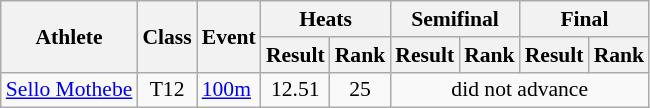<table class=wikitable style="font-size:90%">
<tr>
<th rowspan="2">Athlete</th>
<th rowspan="2">Class</th>
<th rowspan="2">Event</th>
<th colspan="2">Heats</th>
<th colspan="2">Semifinal</th>
<th colspan="2">Final</th>
</tr>
<tr>
<th>Result</th>
<th>Rank</th>
<th>Result</th>
<th>Rank</th>
<th>Result</th>
<th>Rank</th>
</tr>
<tr>
<td><a href='#'>Sello Mothebe</a></td>
<td style="text-align:center;">T12</td>
<td><a href='#'>100m</a></td>
<td style="text-align:center;">12.51</td>
<td style="text-align:center;">25</td>
<td style="text-align:center;" colspan="4">did not advance</td>
</tr>
</table>
